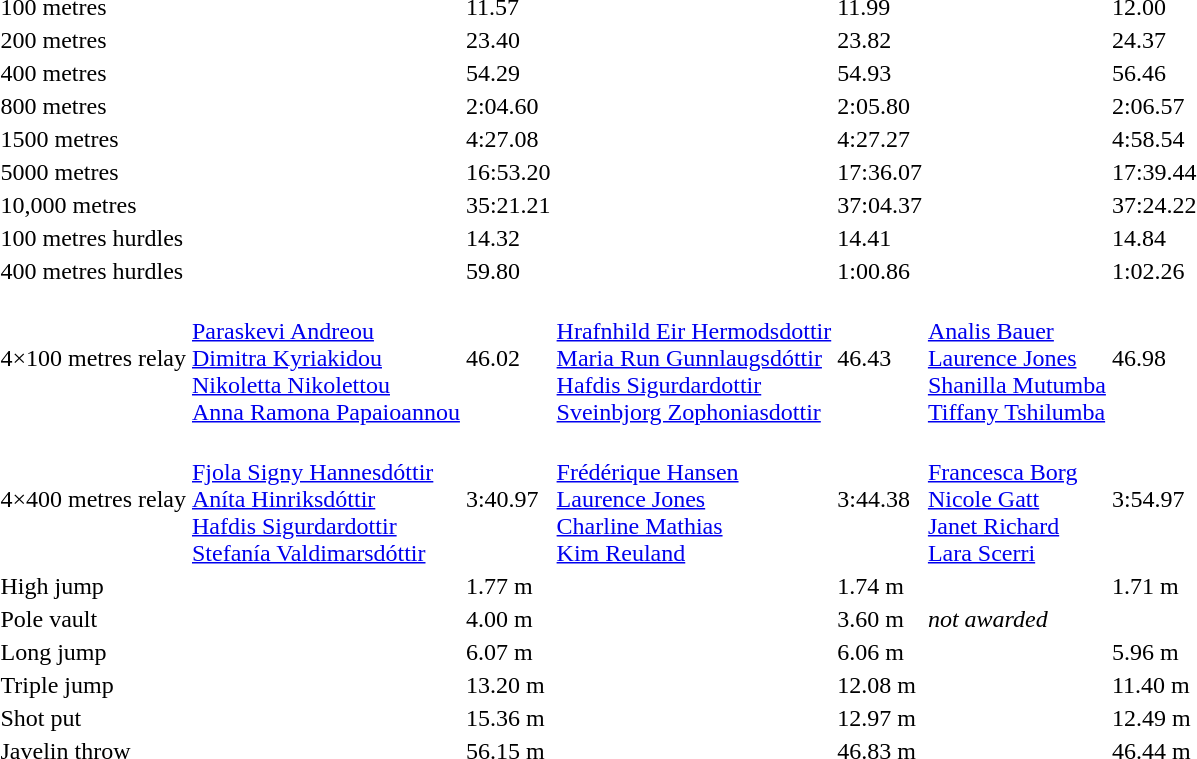<table>
<tr>
<td>100 metres</td>
<td></td>
<td>11.57</td>
<td></td>
<td>11.99</td>
<td></td>
<td>12.00</td>
</tr>
<tr>
<td>200 metres</td>
<td></td>
<td>23.40</td>
<td></td>
<td>23.82</td>
<td></td>
<td>24.37</td>
</tr>
<tr>
<td>400 metres</td>
<td></td>
<td>54.29</td>
<td></td>
<td>54.93</td>
<td></td>
<td>56.46</td>
</tr>
<tr>
<td>800 metres</td>
<td></td>
<td>2:04.60</td>
<td></td>
<td>2:05.80</td>
<td></td>
<td>2:06.57</td>
</tr>
<tr>
<td>1500 metres</td>
<td></td>
<td>4:27.08</td>
<td></td>
<td>4:27.27</td>
<td></td>
<td>4:58.54</td>
</tr>
<tr>
<td>5000 metres</td>
<td></td>
<td>16:53.20</td>
<td></td>
<td>17:36.07</td>
<td></td>
<td>17:39.44</td>
</tr>
<tr>
<td>10,000 metres</td>
<td></td>
<td>35:21.21</td>
<td></td>
<td>37:04.37</td>
<td></td>
<td>37:24.22</td>
</tr>
<tr>
<td>100 metres hurdles</td>
<td></td>
<td>14.32</td>
<td></td>
<td>14.41</td>
<td></td>
<td>14.84</td>
</tr>
<tr>
<td>400 metres hurdles</td>
<td></td>
<td>59.80</td>
<td></td>
<td>1:00.86</td>
<td></td>
<td>1:02.26</td>
</tr>
<tr>
<td>4×100 metres relay</td>
<td><br><a href='#'>Paraskevi Andreou</a><br><a href='#'>Dimitra Kyriakidou</a><br><a href='#'>Nikoletta Nikolettou</a><br><a href='#'>Anna Ramona Papaioannou</a></td>
<td>46.02</td>
<td><br><a href='#'>Hrafnhild Eir Hermodsdottir</a><br><a href='#'>Maria Run Gunnlaugsdóttir</a><br><a href='#'>Hafdis Sigurdardottir</a><br><a href='#'>Sveinbjorg Zophoniasdottir</a></td>
<td>46.43</td>
<td><br><a href='#'>Analis Bauer</a><br><a href='#'>Laurence Jones</a><br><a href='#'>Shanilla Mutumba</a><br><a href='#'>Tiffany Tshilumba</a></td>
<td>46.98</td>
</tr>
<tr>
<td>4×400 metres relay</td>
<td><br><a href='#'>Fjola Signy Hannesdóttir</a><br><a href='#'>Aníta Hinriksdóttir</a><br><a href='#'>Hafdis Sigurdardottir</a><br><a href='#'>Stefanía Valdimarsdóttir</a></td>
<td>3:40.97</td>
<td><br><a href='#'>Frédérique Hansen</a><br><a href='#'>Laurence Jones</a><br><a href='#'>Charline Mathias</a><br><a href='#'>Kim Reuland</a></td>
<td>3:44.38</td>
<td><br><a href='#'>Francesca Borg</a><br><a href='#'>Nicole Gatt</a><br><a href='#'>Janet Richard</a><br><a href='#'>Lara Scerri</a></td>
<td>3:54.97</td>
</tr>
<tr>
<td>High jump</td>
<td></td>
<td>1.77 m</td>
<td></td>
<td>1.74 m</td>
<td></td>
<td>1.71 m</td>
</tr>
<tr>
<td>Pole vault</td>
<td></td>
<td>4.00 m</td>
<td><br></td>
<td>3.60 m</td>
<td><em>not awarded</em></td>
</tr>
<tr>
<td>Long jump</td>
<td></td>
<td>6.07 m</td>
<td></td>
<td>6.06 m</td>
<td></td>
<td>5.96 m</td>
</tr>
<tr>
<td>Triple jump</td>
<td></td>
<td>13.20 m</td>
<td></td>
<td>12.08 m</td>
<td></td>
<td>11.40 m</td>
</tr>
<tr>
<td>Shot put</td>
<td></td>
<td>15.36 m</td>
<td></td>
<td>12.97 m</td>
<td></td>
<td>12.49 m</td>
</tr>
<tr>
<td>Javelin throw</td>
<td></td>
<td>56.15 m</td>
<td></td>
<td>46.83 m</td>
<td></td>
<td>46.44 m</td>
</tr>
</table>
